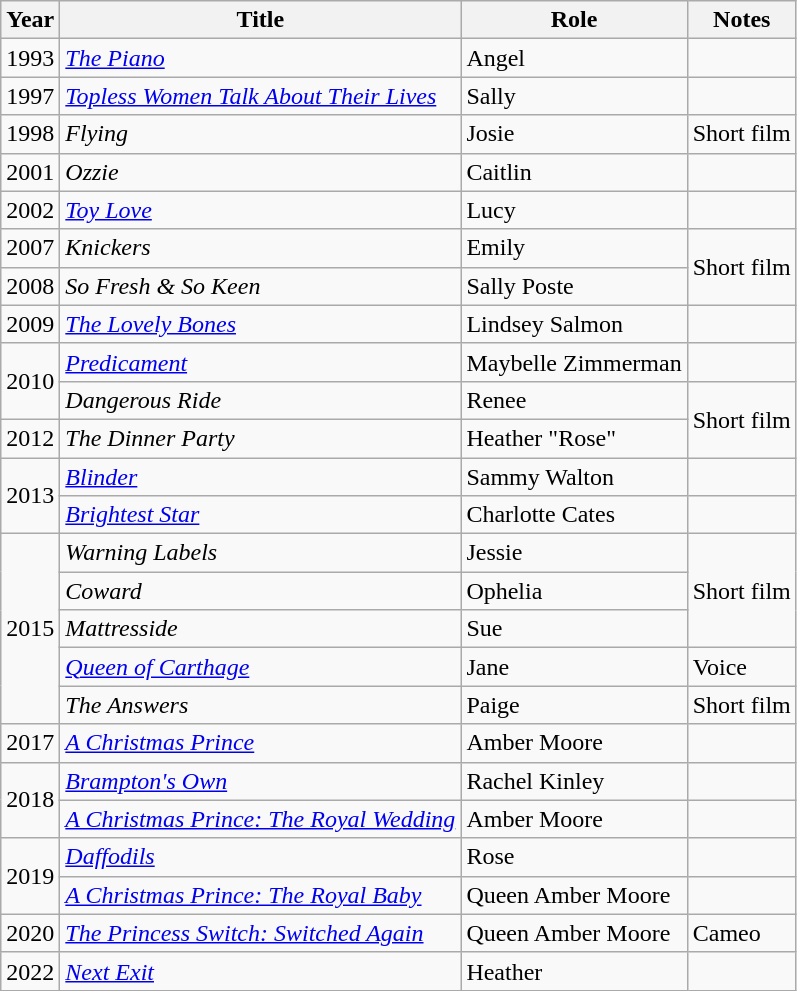<table class="wikitable sortable">
<tr>
<th>Year</th>
<th>Title</th>
<th>Role</th>
<th class="unsortable">Notes</th>
</tr>
<tr>
<td>1993</td>
<td><em><a href='#'>The Piano</a></em></td>
<td>Angel</td>
<td></td>
</tr>
<tr>
<td>1997</td>
<td><em><a href='#'>Topless Women Talk About Their Lives</a></em></td>
<td>Sally</td>
<td></td>
</tr>
<tr>
<td>1998</td>
<td><em>Flying</em></td>
<td>Josie</td>
<td>Short film</td>
</tr>
<tr>
<td>2001</td>
<td><em>Ozzie</em></td>
<td>Caitlin</td>
<td></td>
</tr>
<tr>
<td>2002</td>
<td><em><a href='#'>Toy Love</a></em></td>
<td>Lucy</td>
<td></td>
</tr>
<tr>
<td>2007</td>
<td><em>Knickers</em></td>
<td>Emily</td>
<td rowspan="2">Short film</td>
</tr>
<tr>
<td>2008</td>
<td><em>So Fresh & So Keen</em></td>
<td>Sally Poste</td>
</tr>
<tr>
<td>2009</td>
<td><em><a href='#'>The Lovely Bones</a></em></td>
<td>Lindsey Salmon</td>
<td></td>
</tr>
<tr>
<td rowspan="2">2010</td>
<td><em><a href='#'>Predicament</a></em></td>
<td>Maybelle Zimmerman</td>
<td></td>
</tr>
<tr>
<td><em>Dangerous Ride</em></td>
<td>Renee</td>
<td rowspan="2">Short film</td>
</tr>
<tr>
<td>2012</td>
<td><em>The Dinner Party</em></td>
<td>Heather "Rose"</td>
</tr>
<tr>
<td rowspan="2">2013</td>
<td><em><a href='#'>Blinder</a></em></td>
<td>Sammy Walton</td>
<td></td>
</tr>
<tr>
<td><em><a href='#'>Brightest Star</a></em></td>
<td>Charlotte Cates</td>
<td></td>
</tr>
<tr>
<td rowspan="5">2015</td>
<td><em>Warning Labels</em></td>
<td>Jessie</td>
<td rowspan="3">Short film</td>
</tr>
<tr>
<td><em>Coward</em></td>
<td>Ophelia</td>
</tr>
<tr>
<td><em>Mattresside</em></td>
<td>Sue</td>
</tr>
<tr>
<td><em><a href='#'>Queen of Carthage</a></em></td>
<td>Jane</td>
<td>Voice</td>
</tr>
<tr>
<td><em>The Answers</em></td>
<td>Paige</td>
<td>Short film</td>
</tr>
<tr>
<td>2017</td>
<td><em><a href='#'>A Christmas Prince</a></em></td>
<td>Amber Moore</td>
<td></td>
</tr>
<tr>
<td rowspan="2">2018</td>
<td><em><a href='#'>Brampton's Own</a></em></td>
<td>Rachel Kinley</td>
<td></td>
</tr>
<tr>
<td><em><a href='#'>A Christmas Prince: The Royal Wedding</a></em></td>
<td>Amber Moore</td>
<td></td>
</tr>
<tr>
<td rowspan="2">2019</td>
<td><em><a href='#'>Daffodils</a></em></td>
<td>Rose</td>
<td></td>
</tr>
<tr>
<td><em><a href='#'>A Christmas Prince: The Royal Baby</a></em></td>
<td>Queen Amber Moore</td>
<td></td>
</tr>
<tr>
<td>2020</td>
<td><em><a href='#'>The Princess Switch: Switched Again</a></em></td>
<td>Queen Amber Moore</td>
<td>Cameo</td>
</tr>
<tr>
<td>2022</td>
<td><em><a href='#'>Next Exit</a></em></td>
<td>Heather</td>
<td></td>
</tr>
</table>
